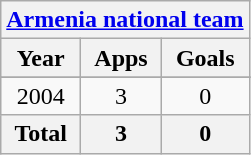<table class="wikitable" style="text-align:center">
<tr>
<th colspan=3><a href='#'>Armenia national team</a></th>
</tr>
<tr>
<th>Year</th>
<th>Apps</th>
<th>Goals</th>
</tr>
<tr>
</tr>
<tr>
<td>2004</td>
<td>3</td>
<td>0</td>
</tr>
<tr>
<th>Total</th>
<th>3</th>
<th>0</th>
</tr>
</table>
